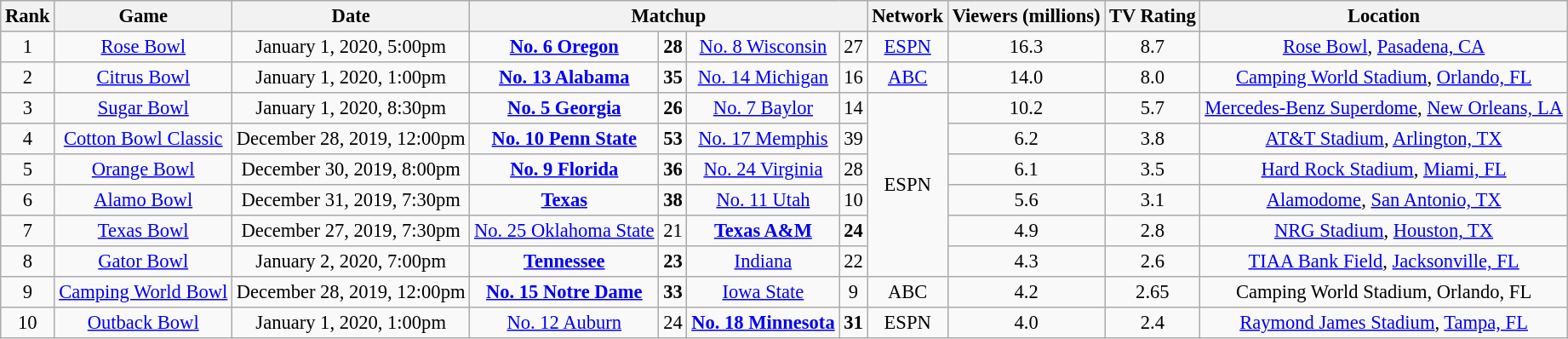<table class="wikitable" style="font-size: 94%; text-align:center">
<tr>
<th>Rank</th>
<th>Game</th>
<th>Date</th>
<th colspan=4>Matchup</th>
<th>Network</th>
<th>Viewers (millions)</th>
<th>TV Rating</th>
<th>Location</th>
</tr>
<tr>
<td>1</td>
<td><a href='#'>Rose Bowl</a></td>
<td>January 1, 2020, 5:00pm</td>
<td><strong><a href='#'>No. 6 Oregon</a></strong></td>
<td><strong>28</strong></td>
<td><a href='#'>No. 8 Wisconsin</a></td>
<td>27</td>
<td><a href='#'>ESPN</a></td>
<td>16.3</td>
<td>8.7</td>
<td><a href='#'>Rose Bowl</a>, <a href='#'>Pasadena, CA</a></td>
</tr>
<tr>
<td>2</td>
<td><a href='#'>Citrus Bowl</a></td>
<td>January 1, 2020, 1:00pm</td>
<td><strong><a href='#'>No. 13 Alabama</a></strong></td>
<td><strong>35</strong></td>
<td><a href='#'>No. 14 Michigan</a></td>
<td>16</td>
<td><a href='#'>ABC</a></td>
<td>14.0</td>
<td>8.0</td>
<td><a href='#'>Camping World Stadium</a>, <a href='#'>Orlando, FL</a></td>
</tr>
<tr>
<td>3</td>
<td><a href='#'>Sugar Bowl</a></td>
<td>January 1, 2020, 8:30pm</td>
<td><strong><a href='#'>No. 5 Georgia</a></strong></td>
<td><strong>26</strong></td>
<td><a href='#'>No. 7 Baylor</a></td>
<td>14</td>
<td rowspan="6">ESPN</td>
<td>10.2</td>
<td>5.7</td>
<td><a href='#'>Mercedes-Benz Superdome</a>, <a href='#'>New Orleans, LA</a></td>
</tr>
<tr>
<td>4</td>
<td><a href='#'>Cotton Bowl Classic</a></td>
<td>December 28, 2019, 12:00pm</td>
<td><strong><a href='#'>No. 10 Penn State</a></strong></td>
<td><strong>53</strong></td>
<td><a href='#'>No. 17 Memphis</a></td>
<td>39</td>
<td>6.2</td>
<td>3.8</td>
<td><a href='#'>AT&T Stadium</a>, <a href='#'>Arlington, TX</a></td>
</tr>
<tr>
<td>5</td>
<td><a href='#'>Orange Bowl</a></td>
<td>December 30, 2019, 8:00pm</td>
<td><strong><a href='#'>No. 9 Florida</a></strong></td>
<td><strong>36</strong></td>
<td><a href='#'>No. 24 Virginia</a></td>
<td>28</td>
<td>6.1</td>
<td>3.5</td>
<td><a href='#'>Hard Rock Stadium</a>, <a href='#'>Miami, FL</a></td>
</tr>
<tr>
<td>6</td>
<td><a href='#'>Alamo Bowl</a></td>
<td>December 31, 2019, 7:30pm</td>
<td><strong><a href='#'>Texas</a></strong></td>
<td><strong>38</strong></td>
<td><a href='#'>No. 11 Utah</a></td>
<td>10</td>
<td>5.6</td>
<td>3.1</td>
<td><a href='#'>Alamodome</a>, <a href='#'>San Antonio, TX</a></td>
</tr>
<tr>
<td>7</td>
<td><a href='#'>Texas Bowl</a></td>
<td>December 27, 2019, 7:30pm</td>
<td><a href='#'>No. 25 Oklahoma State</a></td>
<td>21</td>
<td><strong><a href='#'>Texas A&M</a></strong></td>
<td><strong>24</strong></td>
<td>4.9</td>
<td>2.8</td>
<td><a href='#'>NRG Stadium</a>, <a href='#'>Houston, TX</a></td>
</tr>
<tr>
<td>8</td>
<td><a href='#'>Gator Bowl</a></td>
<td>January 2, 2020, 7:00pm</td>
<td><strong><a href='#'>Tennessee</a></strong></td>
<td><strong>23</strong></td>
<td><a href='#'>Indiana</a></td>
<td>22</td>
<td>4.3</td>
<td>2.6</td>
<td><a href='#'>TIAA Bank Field</a>, <a href='#'>Jacksonville, FL</a></td>
</tr>
<tr>
<td>9</td>
<td><a href='#'>Camping World Bowl</a></td>
<td>December 28, 2019, 12:00pm</td>
<td><strong><a href='#'>No. 15 Notre Dame</a></strong></td>
<td><strong>33</strong></td>
<td><a href='#'>Iowa State</a></td>
<td>9</td>
<td>ABC</td>
<td>4.2</td>
<td>2.65</td>
<td>Camping World Stadium, Orlando, FL</td>
</tr>
<tr>
<td>10</td>
<td><a href='#'>Outback Bowl</a></td>
<td>January 1, 2020, 1:00pm</td>
<td><a href='#'>No. 12 Auburn</a></td>
<td>24</td>
<td><strong><a href='#'>No. 18 Minnesota</a></strong></td>
<td><strong>31</strong></td>
<td>ESPN</td>
<td>4.0</td>
<td>2.4</td>
<td><a href='#'>Raymond James Stadium</a>, <a href='#'>Tampa, FL</a></td>
</tr>
</table>
